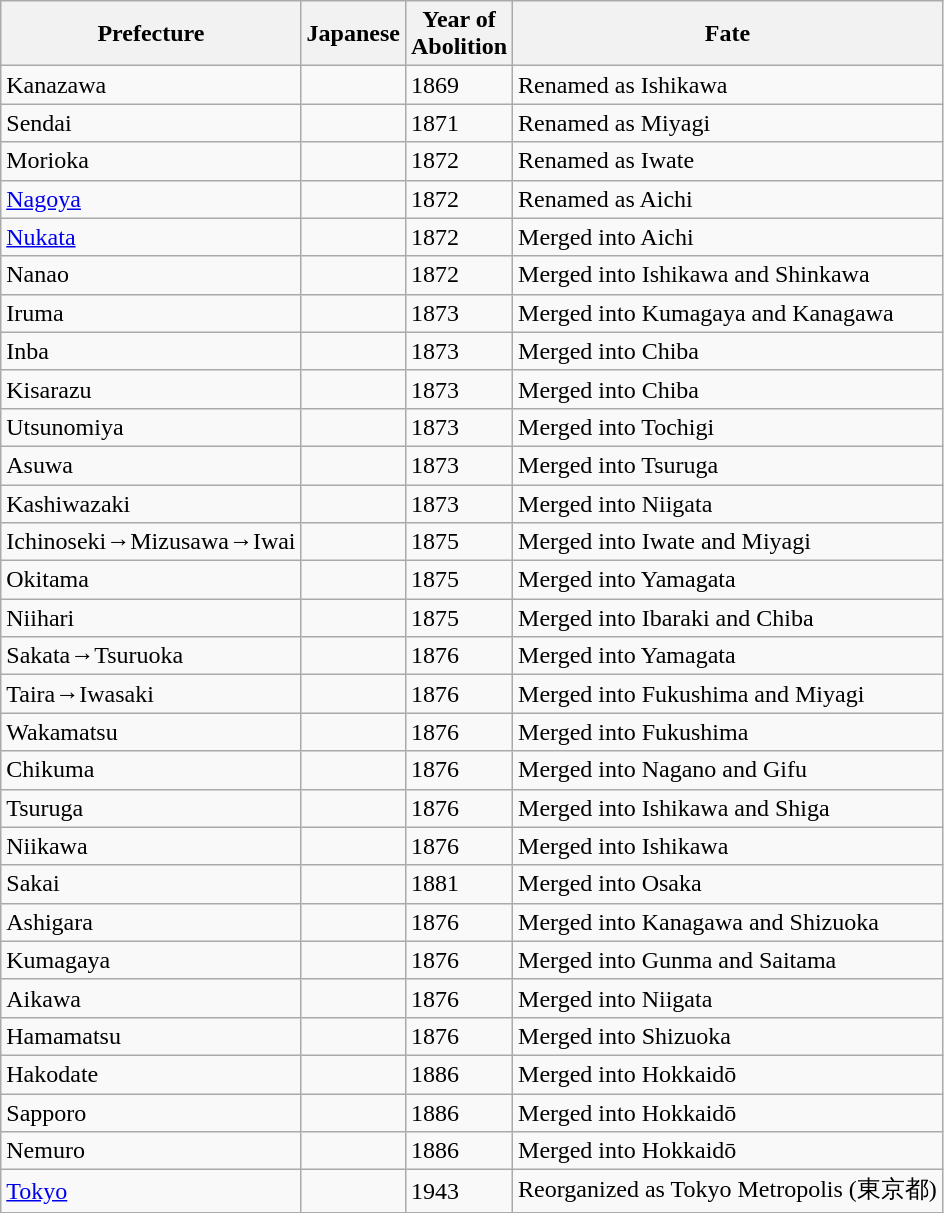<table class="wikitable sortable">
<tr>
<th>Prefecture</th>
<th>Japanese</th>
<th>Year of<br>Abolition</th>
<th>Fate</th>
</tr>
<tr>
<td>Kanazawa</td>
<td></td>
<td>1869</td>
<td>Renamed as Ishikawa</td>
</tr>
<tr>
<td>Sendai</td>
<td></td>
<td>1871</td>
<td>Renamed as Miyagi</td>
</tr>
<tr>
<td>Morioka</td>
<td></td>
<td>1872</td>
<td>Renamed as Iwate</td>
</tr>
<tr>
<td><a href='#'>Nagoya</a></td>
<td></td>
<td>1872</td>
<td>Renamed as Aichi</td>
</tr>
<tr>
<td><a href='#'>Nukata</a></td>
<td></td>
<td>1872</td>
<td>Merged into Aichi</td>
</tr>
<tr>
<td>Nanao</td>
<td></td>
<td>1872</td>
<td>Merged into Ishikawa and Shinkawa</td>
</tr>
<tr>
<td>Iruma</td>
<td></td>
<td>1873</td>
<td>Merged into Kumagaya and Kanagawa</td>
</tr>
<tr>
<td>Inba</td>
<td></td>
<td>1873</td>
<td>Merged into Chiba</td>
</tr>
<tr>
<td>Kisarazu</td>
<td></td>
<td>1873</td>
<td>Merged into Chiba</td>
</tr>
<tr>
<td>Utsunomiya</td>
<td></td>
<td>1873</td>
<td>Merged into Tochigi</td>
</tr>
<tr>
<td>Asuwa</td>
<td></td>
<td>1873</td>
<td>Merged into Tsuruga</td>
</tr>
<tr>
<td>Kashiwazaki</td>
<td></td>
<td>1873</td>
<td>Merged into Niigata</td>
</tr>
<tr>
<td>Ichinoseki→Mizusawa→Iwai</td>
<td></td>
<td>1875</td>
<td>Merged into Iwate and Miyagi</td>
</tr>
<tr>
<td>Okitama</td>
<td></td>
<td>1875</td>
<td>Merged into Yamagata</td>
</tr>
<tr>
<td>Niihari</td>
<td></td>
<td>1875</td>
<td>Merged into Ibaraki and Chiba</td>
</tr>
<tr>
<td>Sakata→Tsuruoka</td>
<td></td>
<td>1876</td>
<td>Merged into Yamagata</td>
</tr>
<tr>
<td>Taira→Iwasaki</td>
<td></td>
<td>1876</td>
<td>Merged into Fukushima and Miyagi</td>
</tr>
<tr>
<td>Wakamatsu</td>
<td></td>
<td>1876</td>
<td>Merged into Fukushima</td>
</tr>
<tr>
<td>Chikuma</td>
<td></td>
<td>1876</td>
<td>Merged into Nagano and Gifu</td>
</tr>
<tr>
<td>Tsuruga</td>
<td></td>
<td>1876</td>
<td>Merged into Ishikawa and Shiga</td>
</tr>
<tr>
<td>Niikawa</td>
<td></td>
<td>1876</td>
<td>Merged into Ishikawa</td>
</tr>
<tr>
<td>Sakai</td>
<td></td>
<td>1881</td>
<td>Merged into Osaka</td>
</tr>
<tr>
<td>Ashigara</td>
<td></td>
<td>1876</td>
<td>Merged into Kanagawa and Shizuoka</td>
</tr>
<tr>
<td>Kumagaya</td>
<td></td>
<td>1876</td>
<td>Merged into Gunma and Saitama</td>
</tr>
<tr>
<td>Aikawa</td>
<td></td>
<td>1876</td>
<td>Merged into Niigata</td>
</tr>
<tr>
<td>Hamamatsu</td>
<td></td>
<td>1876</td>
<td>Merged into Shizuoka</td>
</tr>
<tr>
<td>Hakodate</td>
<td></td>
<td>1886</td>
<td>Merged into Hokkaidō</td>
</tr>
<tr>
<td>Sapporo</td>
<td></td>
<td>1886</td>
<td>Merged into Hokkaidō</td>
</tr>
<tr>
<td>Nemuro</td>
<td></td>
<td>1886</td>
<td>Merged into Hokkaidō</td>
</tr>
<tr>
<td><a href='#'>Tokyo</a></td>
<td></td>
<td>1943</td>
<td>Reorganized as Tokyo Metropolis (東京都)</td>
</tr>
</table>
